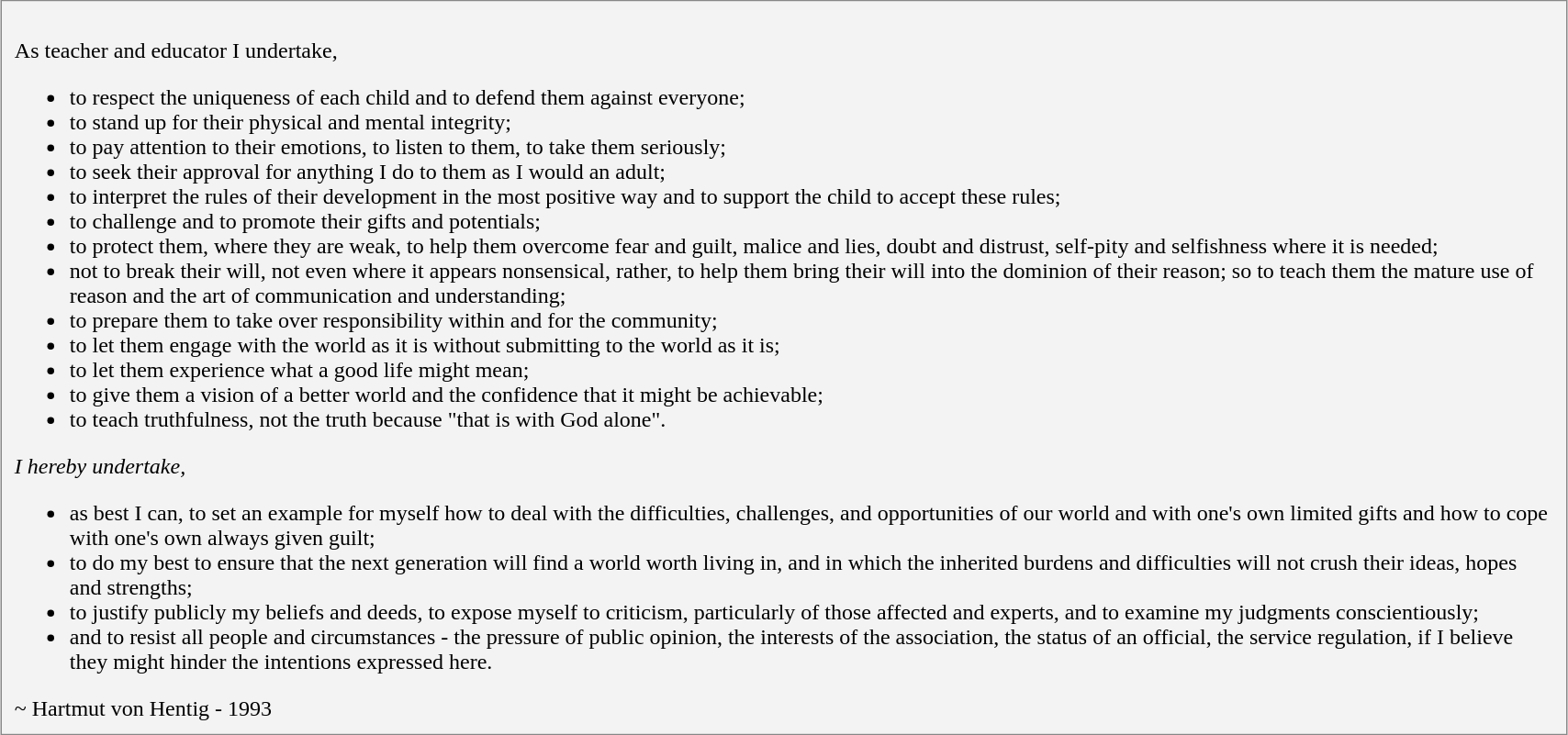<table align="center" border="0" width="90%" cellpadding="9" cellspacing="0" style="border-width: 1px; border-color: #888888; border-style: solid">
<tr ---- style="background: #f3f3f3; padding: 8px">
<td><br>As teacher and educator I undertake,<ul><li>to respect the uniqueness of each child and to defend them against everyone;</li><li>to stand up for their physical and mental integrity;</li><li>to pay attention to their emotions, to listen to them, to take them seriously;</li><li>to seek their approval for anything I do to them as I would an adult;</li><li>to interpret the rules of their development in the most positive way and to support the child to accept these rules;</li><li>to challenge and to promote their gifts and potentials;</li><li>to protect them, where they are weak, to help them overcome fear and guilt, malice and lies, doubt and distrust, self-pity and selfishness where it is needed;</li><li>not to break their will, not even where it appears nonsensical, rather, to help them bring their will into the dominion of their reason; so to teach them the mature use of reason and the art of communication and understanding;</li><li>to prepare them to take over responsibility within and for the community;</li><li>to let them engage with the world as it is without submitting to the world as it is;</li><li>to let them experience what a good life might mean;</li><li>to give them a vision of a better world and the confidence that it might be achievable;</li><li>to teach truthfulness, not the truth because "that is with God alone".</li></ul><em>I</em> <em>hereby undertake,</em><ul><li>as best I can, to set an example for myself how to deal with the difficulties, challenges, and opportunities of our world and with one's own limited gifts and how to cope with one's own always given guilt;</li><li>to do my best to ensure that the next generation will find a world worth living in, and in which the inherited burdens and difficulties will not crush their ideas, hopes and strengths;</li><li>to justify publicly my beliefs and deeds, to expose myself to criticism, particularly of those affected and experts, and to examine my judgments conscientiously;</li><li>and to resist all people and circumstances - the pressure of public opinion, the interests of the association, the status of an official, the service regulation, if I believe they might hinder the intentions expressed here.</li></ul>~ Hartmut von Hentig - 1993</td>
</tr>
</table>
